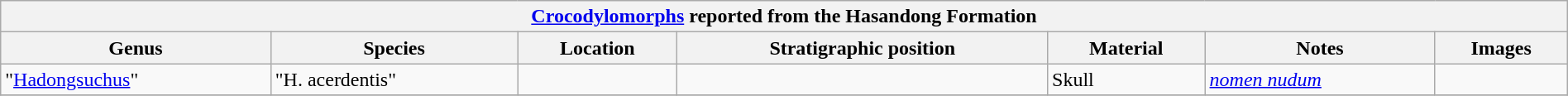<table class="wikitable" align="center" width="100%">
<tr>
<th colspan="7" align="center"><strong><a href='#'>Crocodylomorphs</a> reported from the Hasandong Formation</strong></th>
</tr>
<tr>
<th>Genus</th>
<th>Species</th>
<th>Location</th>
<th>Stratigraphic position</th>
<th>Material</th>
<th>Notes</th>
<th>Images</th>
</tr>
<tr>
<td>"<a href='#'>Hadongsuchus</a>"</td>
<td>"H. acerdentis"</td>
<td></td>
<td></td>
<td>Skull</td>
<td><em><a href='#'>nomen nudum</a></em></td>
<td></td>
</tr>
<tr>
</tr>
</table>
